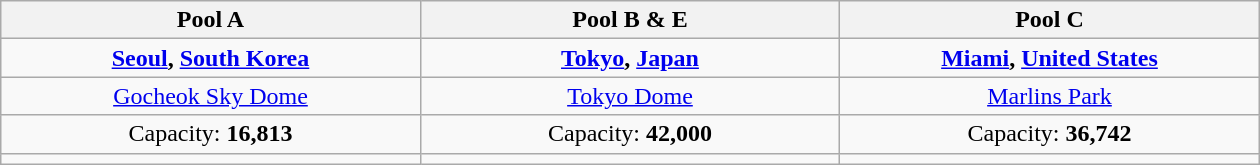<table class="wikitable" style="text-align:center" width=840>
<tr>
<th width=33%>Pool A</th>
<th width=33%>Pool B & E</th>
<th width=33%>Pool C</th>
</tr>
<tr>
<td> <strong><a href='#'>Seoul</a>, <a href='#'>South Korea</a></strong></td>
<td> <strong><a href='#'>Tokyo</a>, <a href='#'>Japan</a></strong></td>
<td> <strong><a href='#'>Miami</a>, <a href='#'>United States</a></strong></td>
</tr>
<tr>
<td><a href='#'>Gocheok Sky Dome</a></td>
<td><a href='#'>Tokyo Dome</a></td>
<td><a href='#'>Marlins Park</a></td>
</tr>
<tr>
<td>Capacity: <strong>16,813</strong></td>
<td>Capacity: <strong>42,000</strong></td>
<td>Capacity: <strong>36,742</strong></td>
</tr>
<tr>
<td></td>
<td></td>
<td></td>
</tr>
</table>
